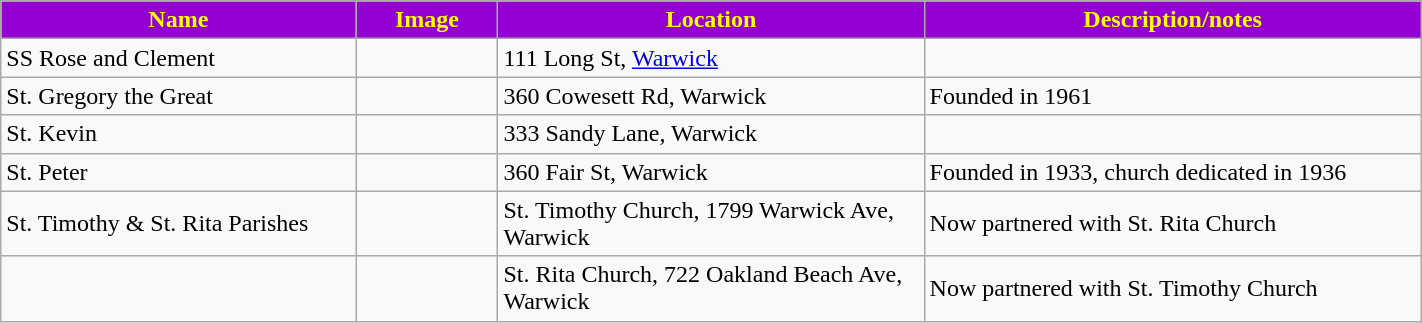<table class="wikitable sortable" style="width:75%">
<tr>
<th style="background:darkviolet; color:yellow;" width="25%"><strong>Name</strong></th>
<th style="background:darkviolet; color:yellow;" width="10%"><strong>Image</strong></th>
<th style="background:darkviolet; color:yellow;" width="30%"><strong>Location</strong></th>
<th style="background:darkviolet; color:yellow;" width="35%"><strong>Description/notes</strong></th>
</tr>
<tr>
<td>SS Rose and Clement</td>
<td></td>
<td>111 Long St, <a href='#'>Warwick</a></td>
<td></td>
</tr>
<tr>
<td>St. Gregory the Great</td>
<td></td>
<td>360 Cowesett Rd, Warwick</td>
<td>Founded in 1961</td>
</tr>
<tr>
<td>St. Kevin</td>
<td></td>
<td>333 Sandy Lane, Warwick</td>
<td></td>
</tr>
<tr>
<td>St. Peter</td>
<td></td>
<td>360 Fair St, Warwick</td>
<td>Founded in 1933, church dedicated in 1936</td>
</tr>
<tr>
<td>St. Timothy & St. Rita Parishes</td>
<td></td>
<td>St. Timothy Church, 1799 Warwick Ave, Warwick</td>
<td>Now partnered with St. Rita Church</td>
</tr>
<tr>
<td></td>
<td></td>
<td>St. Rita Church, 722 Oakland Beach Ave, Warwick</td>
<td>Now partnered with St. Timothy Church</td>
</tr>
</table>
